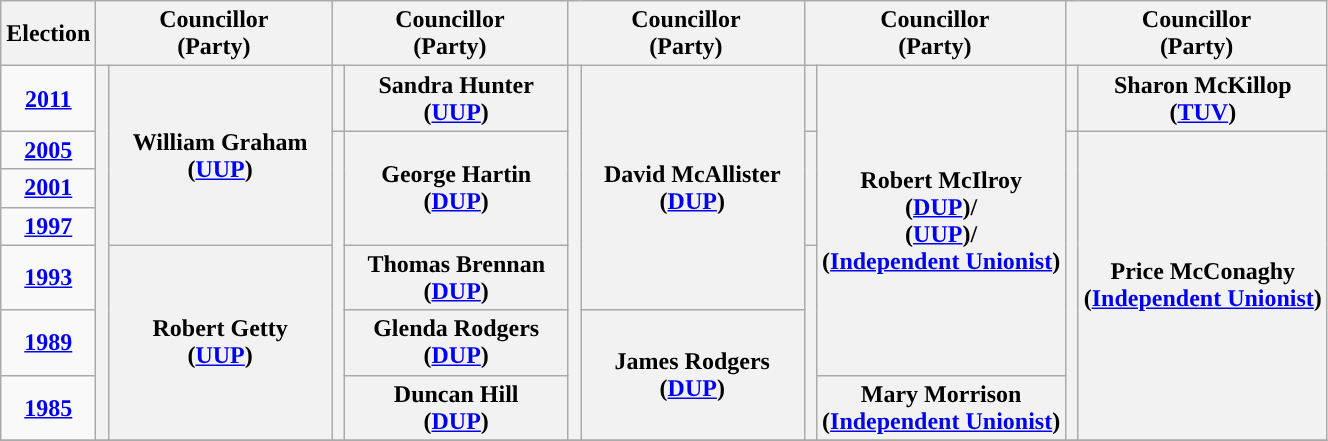<table class="wikitable" style="text-align:center">
<tr>
<th scope="col" width="50">Election</th>
<th scope="col" width="150" colspan = "2">Councillor<br> (Party)</th>
<th scope="col" width="150" colspan = "2">Councillor<br> (Party)</th>
<th scope="col" width="150" colspan = "2">Councillor<br> (Party)</th>
<th scope="col" width="150" colspan = "2">Councillor<br> (Party)</th>
<th scope="col" width="150" colspan = "2">Councillor<br> (Party)</th>
</tr>
<tr>
<td><strong><a href='#'>2011</a></strong></td>
<th rowspan="7" width="1" style="background-color: "></th>
<th rowspan = "4">William Graham <br> (<a href='#'>UUP</a>)</th>
<th rowspan="1" width="1" style="background-color: "></th>
<th rowspan = "1">Sandra Hunter <br> (<a href='#'>UUP</a>)</th>
<th rowspan="7" width="1" style="background-color: "></th>
<th rowspan = "5">David McAllister <br> (<a href='#'>DUP</a>)</th>
<th rowspan="1" width="1" style="background-color: "></th>
<th rowspan = "6">Robert McIlroy <br> (<a href='#'>DUP</a>)/ <br> (<a href='#'>UUP</a>)/ <br> (<a href='#'>Independent Unionist</a>)</th>
<th rowspan="1" width="1" style="background-color: "></th>
<th rowspan = "1">Sharon McKillop <br> (<a href='#'>TUV</a>)</th>
</tr>
<tr>
<td><strong><a href='#'>2005</a></strong></td>
<th rowspan="6" width="1" style="background-color: "></th>
<th rowspan = "3">George Hartin <br> (<a href='#'>DUP</a>)</th>
<th rowspan="3" width="1" style="background-color: "></th>
<th rowspan="6" width="1" style="background-color: "></th>
<th rowspan = "6">Price McConaghy <br> (<a href='#'>Independent Unionist</a>)</th>
</tr>
<tr>
<td><strong><a href='#'>2001</a></strong></td>
</tr>
<tr>
<td><strong><a href='#'>1997</a></strong></td>
</tr>
<tr>
<td><strong><a href='#'>1993</a></strong></td>
<th rowspan = "3">Robert Getty <br> (<a href='#'>UUP</a>)</th>
<th rowspan = "1">Thomas Brennan <br> (<a href='#'>DUP</a>)</th>
<th rowspan="3" width="1" style="background-color: "></th>
</tr>
<tr>
<td><strong><a href='#'>1989</a></strong></td>
<th rowspan = "1">Glenda Rodgers <br> (<a href='#'>DUP</a>)</th>
<th rowspan = "2">James Rodgers <br> (<a href='#'>DUP</a>)</th>
</tr>
<tr>
<td><strong><a href='#'>1985</a></strong></td>
<th rowspan = "1">Duncan Hill <br> (<a href='#'>DUP</a>)</th>
<th rowspan = "1">Mary Morrison <br> (<a href='#'>Independent Unionist</a>)</th>
</tr>
<tr>
</tr>
</table>
